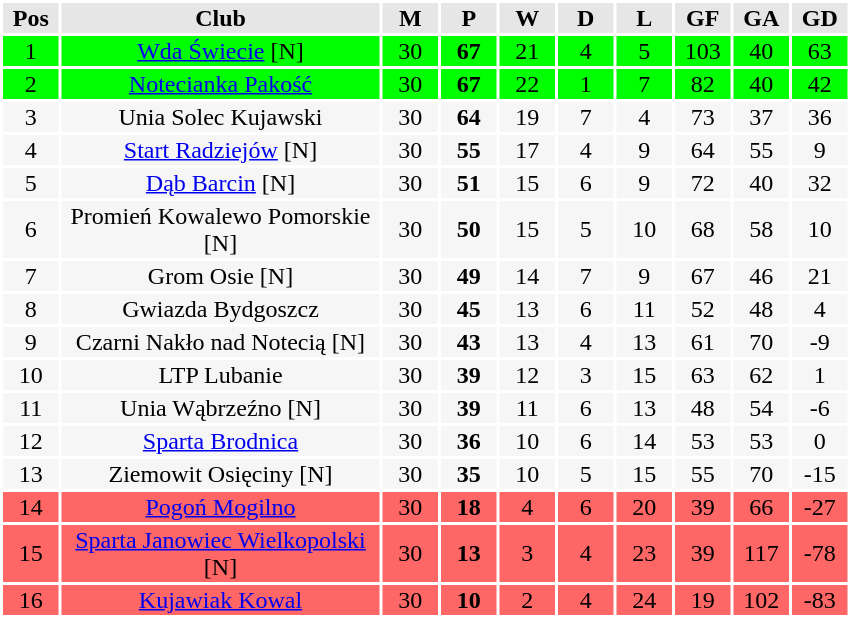<table class="toccolours" style="margin: 0;background:#ffffff;">
<tr bgcolor=#e6e6e6>
<th width=35px>Pos</th>
<th width=210px>Club</th>
<th width=35px>M</th>
<th width=35px>P</th>
<th width=35px>W</th>
<th width=35px>D</th>
<th width=35px>L</th>
<th width=35px>GF</th>
<th width=35px>GA</th>
<th width=35px>GD</th>
</tr>
<tr align=center bgcolor=#00FF00>
<td>1</td>
<td><a href='#'>Wda Świecie</a> <span>[N]</span><noinclude></td>
<td>30</td>
<td><strong>67</strong></td>
<td>21</td>
<td>4</td>
<td>5</td>
<td>103</td>
<td>40</td>
<td>63</td>
</tr>
<tr align=center bgcolor=#00FF00>
<td>2</td>
<td><a href='#'>Notecianka Pakość</a></td>
<td>30</td>
<td><strong>67</strong></td>
<td>22</td>
<td>1</td>
<td>7</td>
<td>82</td>
<td>40</td>
<td>42</td>
</tr>
<tr align=center bgcolor=#f6f6f6>
<td>3</td>
<td>Unia Solec Kujawski</td>
<td>30</td>
<td><strong>64</strong></td>
<td>19</td>
<td>7</td>
<td>4</td>
<td>73</td>
<td>37</td>
<td>36</td>
</tr>
<tr align=center bgcolor=#f6f6f6>
<td>4</td>
<td><a href='#'>Start Radziejów</a> <span>[N]</span><noinclude></td>
<td>30</td>
<td><strong>55</strong></td>
<td>17</td>
<td>4</td>
<td>9</td>
<td>64</td>
<td>55</td>
<td>9</td>
</tr>
<tr align=center bgcolor=#f6f6f6>
<td>5</td>
<td><a href='#'>Dąb Barcin</a> <span>[N]</span><noinclude></td>
<td>30</td>
<td><strong>51</strong></td>
<td>15</td>
<td>6</td>
<td>9</td>
<td>72</td>
<td>40</td>
<td>32</td>
</tr>
<tr align=center bgcolor=#f6f6f6>
<td>6</td>
<td>Promień Kowalewo Pomorskie <span>[N]</span><noinclude></td>
<td>30</td>
<td><strong>50</strong></td>
<td>15</td>
<td>5</td>
<td>10</td>
<td>68</td>
<td>58</td>
<td>10</td>
</tr>
<tr align=center bgcolor=#f6f6f6>
<td>7</td>
<td>Grom Osie <span>[N]</span><noinclude></td>
<td>30</td>
<td><strong>49</strong></td>
<td>14</td>
<td>7</td>
<td>9</td>
<td>67</td>
<td>46</td>
<td>21</td>
</tr>
<tr align=center bgcolor=#f6f6f6>
<td>8</td>
<td>Gwiazda Bydgoszcz</td>
<td>30</td>
<td><strong>45</strong></td>
<td>13</td>
<td>6</td>
<td>11</td>
<td>52</td>
<td>48</td>
<td>4</td>
</tr>
<tr align=center bgcolor=#f6f6f6>
<td>9</td>
<td>Czarni Nakło nad Notecią <span>[N]</span><noinclude></td>
<td>30</td>
<td><strong>43</strong></td>
<td>13</td>
<td>4</td>
<td>13</td>
<td>61</td>
<td>70</td>
<td>-9</td>
</tr>
<tr align=center bgcolor=#f6f6f6>
<td>10</td>
<td>LTP Lubanie</td>
<td>30</td>
<td><strong>39</strong></td>
<td>12</td>
<td>3</td>
<td>15</td>
<td>63</td>
<td>62</td>
<td>1</td>
</tr>
<tr align=center bgcolor=#f6f6f6>
<td>11</td>
<td>Unia Wąbrzeźno <span>[N]</span><noinclude></td>
<td>30</td>
<td><strong>39</strong></td>
<td>11</td>
<td>6</td>
<td>13</td>
<td>48</td>
<td>54</td>
<td>-6</td>
</tr>
<tr align=center bgcolor=#f6f6f6>
<td>12</td>
<td><a href='#'>Sparta Brodnica</a></td>
<td>30</td>
<td><strong>36</strong></td>
<td>10</td>
<td>6</td>
<td>14</td>
<td>53</td>
<td>53</td>
<td>0</td>
</tr>
<tr align=center bgcolor=#f6f6f6>
<td>13</td>
<td>Ziemowit Osięciny <span>[N]</span><noinclude></td>
<td>30</td>
<td><strong>35</strong></td>
<td>10</td>
<td>5</td>
<td>15</td>
<td>55</td>
<td>70</td>
<td>-15</td>
</tr>
<tr align=center bgcolor=#ff6666>
<td>14</td>
<td><a href='#'>Pogoń Mogilno</a></td>
<td>30</td>
<td><strong>18</strong></td>
<td>4</td>
<td>6</td>
<td>20</td>
<td>39</td>
<td>66</td>
<td>-27</td>
</tr>
<tr align=center bgcolor=#ff6666>
<td>15</td>
<td><a href='#'>Sparta Janowiec Wielkopolski</a> <span>[N]</span><noinclude></td>
<td>30</td>
<td><strong>13</strong></td>
<td>3</td>
<td>4</td>
<td>23</td>
<td>39</td>
<td>117</td>
<td>-78</td>
</tr>
<tr align=center bgcolor=#ff6666>
<td>16</td>
<td><a href='#'>Kujawiak Kowal</a></td>
<td>30</td>
<td><strong>10</strong></td>
<td>2</td>
<td>4</td>
<td>24</td>
<td>19</td>
<td>102</td>
<td>-83</td>
</tr>
</table>
